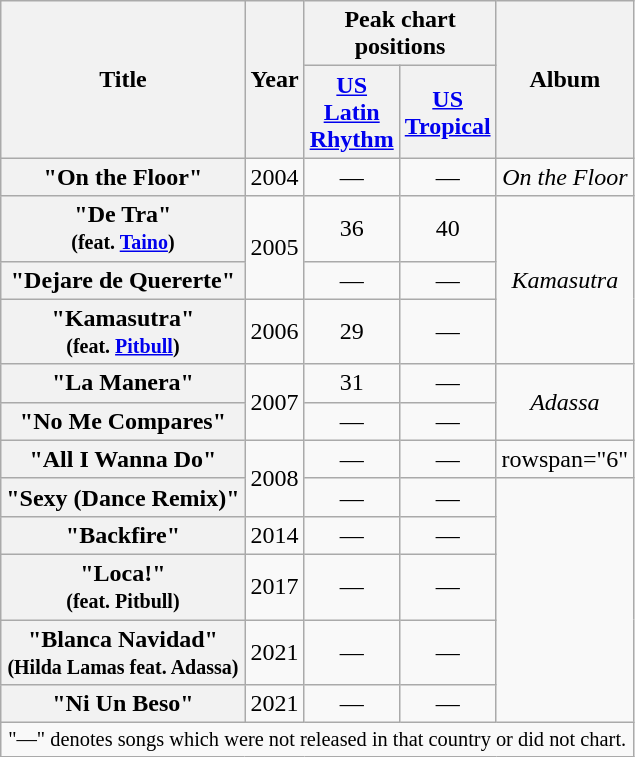<table class="wikitable plainrowheaders" style="text-align:center;">
<tr>
<th scope="col" rowspan="2">Title</th>
<th scope="col" rowspan="2">Year</th>
<th scope="col" colspan="2">Peak chart positions</th>
<th scope="col" rowspan="2">Album</th>
</tr>
<tr>
<th width="40"><a href='#'>US<br>Latin<br>Rhythm</a><br></th>
<th width="40"><a href='#'>US<br>Tropical</a><br></th>
</tr>
<tr>
<th scope="row">"On the Floor"</th>
<td>2004</td>
<td>—</td>
<td>—</td>
<td><em>On the Floor</em></td>
</tr>
<tr>
<th scope="row">"De Tra"<br><small>(feat. <a href='#'>Taino</a>)</small></th>
<td rowspan="2">2005</td>
<td>36</td>
<td>40</td>
<td rowspan="3"><em>Kamasutra</em></td>
</tr>
<tr>
<th scope="row">"Dejare de Quererte"</th>
<td>—</td>
<td>—</td>
</tr>
<tr>
<th scope="row">"Kamasutra"<br><small>(feat. <a href='#'>Pitbull</a>)</small></th>
<td>2006</td>
<td>29</td>
<td>—</td>
</tr>
<tr>
<th scope="row">"La Manera"</th>
<td rowspan="2">2007</td>
<td>31</td>
<td>—</td>
<td rowspan="2"><em>Adassa</em></td>
</tr>
<tr>
<th scope="row">"No Me Compares"</th>
<td>—</td>
<td>—</td>
</tr>
<tr>
<th scope="row">"All I Wanna Do"</th>
<td rowspan="2">2008</td>
<td>—</td>
<td>—</td>
<td>rowspan="6" </td>
</tr>
<tr>
<th scope="row">"Sexy (Dance Remix)"</th>
<td>—</td>
<td>—</td>
</tr>
<tr>
<th scope="row">"Backfire"</th>
<td>2014</td>
<td>—</td>
<td>—</td>
</tr>
<tr>
<th scope="row">"Loca!"<br><small>(feat. Pitbull)</small></th>
<td>2017</td>
<td>—</td>
<td>—</td>
</tr>
<tr>
<th scope="row">"Blanca Navidad"<br><small>(Hilda Lamas feat. Adassa)</small></th>
<td>2021</td>
<td>—</td>
<td>—</td>
</tr>
<tr>
<th scope="row">"Ni Un Beso"<br></th>
<td>2021</td>
<td>—</td>
<td>—</td>
</tr>
<tr>
<td colspan="5" style="font-size:85%;">"—" denotes songs which were not released in that country or did not chart.</td>
</tr>
</table>
